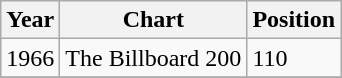<table class="wikitable">
<tr>
<th align="left">Year</th>
<th align="left">Chart</th>
<th align="left">Position</th>
</tr>
<tr>
<td align="left">1966</td>
<td align="left">The Billboard 200</td>
<td align="left">110</td>
</tr>
<tr>
</tr>
</table>
